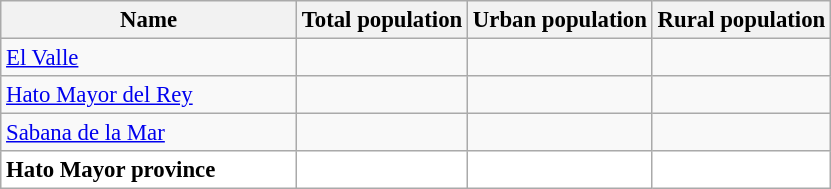<table class="wikitable sortable" style="text-align:right; font-size:95%;">
<tr>
<th width="190px">Name</th>
<th>Total population</th>
<th>Urban population</th>
<th>Rural population</th>
</tr>
<tr>
<td align="left"><a href='#'>El Valle</a></td>
<td></td>
<td></td>
<td></td>
</tr>
<tr>
<td align="left"><a href='#'>Hato Mayor del Rey</a></td>
<td></td>
<td></td>
<td></td>
</tr>
<tr>
<td align="left"><a href='#'>Sabana de la Mar</a></td>
<td></td>
<td></td>
<td></td>
</tr>
<tr style="background:white">
<td align="left"><strong>Hato Mayor province</strong></td>
<td></td>
<td></td>
<td></td>
</tr>
</table>
